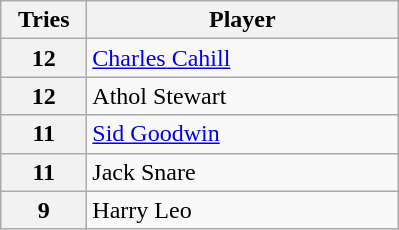<table class="wikitable" style="text-align:left;">
<tr>
<th width=50>Tries</th>
<th width=200>Player</th>
</tr>
<tr>
<th>12</th>
<td> <a href='#'>Charles Cahill</a></td>
</tr>
<tr>
<th>12</th>
<td> Athol Stewart</td>
</tr>
<tr>
<th>11</th>
<td> <a href='#'>Sid Goodwin</a></td>
</tr>
<tr>
<th>11</th>
<td> Jack Snare</td>
</tr>
<tr>
<th>9</th>
<td> Harry Leo</td>
</tr>
</table>
